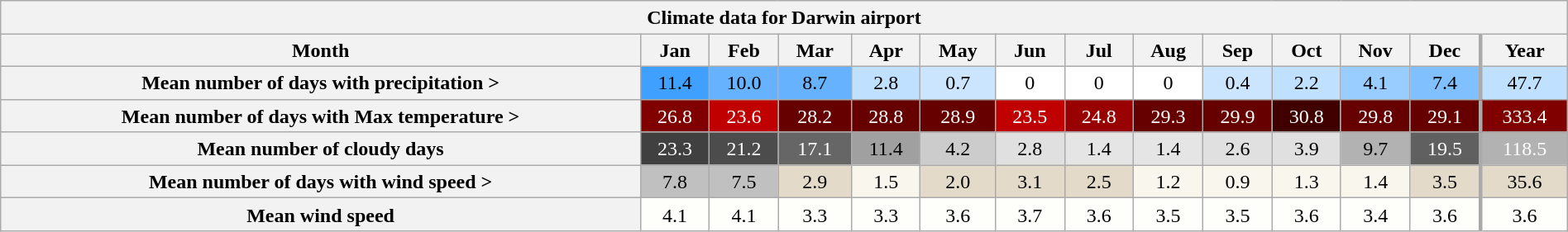<table style="width:100%;text-align:center;line-height:1.2em;margin-left:auto;margin-right:auto" class="wikitable mw-collapsible">
<tr>
<th Colspan=14>Climate data for Darwin airport</th>
</tr>
<tr>
<th>Month</th>
<th>Jan</th>
<th>Feb</th>
<th>Mar</th>
<th>Apr</th>
<th>May</th>
<th>Jun</th>
<th>Jul</th>
<th>Aug</th>
<th>Sep</th>
<th>Oct</th>
<th>Nov</th>
<th>Dec</th>
<th style="border-left-width:medium">Year</th>
</tr>
<tr>
<th>Mean number of days with precipitation > </th>
<td style="background:#40A0FF;color:#000000;">11.4</td>
<td style="background:#66B2FF;color:#000000;">10.0</td>
<td style="background:#66B2FF;color:#000000;">8.7</td>
<td style="background:#C0E0FF;color:#000000;">2.8</td>
<td style="background:#CCE5FF;color:#000000;">0.7</td>
<td style="background:#FFFFFF;color:#000000;">0</td>
<td style="background:#FFFFFF;color:#000000;">0</td>
<td style="background:#FFFFFF;color:#000000;">0</td>
<td style="background:#CCE5FF;color:#000000;">0.4</td>
<td style="background:#C0E0FF;color:#000000;">2.2</td>
<td style="background:#99CCFF;color:#000000;">4.1</td>
<td style="background:#80C0FF;color:#000000;">7.4</td>
<td style="background:#C0E0FF;color:#000000;border-left-width:medium">47.7</td>
</tr>
<tr>
<th>Mean number of days with Max temperature > </th>
<td style="background:#800000;color:#ffffff;">26.8</td>
<td style="background:#C00000;color:#ffffff;">23.6</td>
<td style="background:#660000;color:#ffffff;">28.2</td>
<td style="background:#660000;color:#ffffff;">28.8</td>
<td style="background:#660000;color:#ffffff;">28.9</td>
<td style="background:#C00000;color:#ffffff;">23.5</td>
<td style="background:#990000;color:#ffffff;">24.8</td>
<td style="background:#660000;color:#ffffff;">29.3</td>
<td style="background:#660000;color:#ffffff;">29.9</td>
<td style="background:#400000;color:#ffffff;">30.8</td>
<td style="background:#660000;color:#ffffff;">29.8</td>
<td style="background:#660000;color:#ffffff;">29.1</td>
<td style="background:#800000;color:#ffffff;border-left-width:medium">333.4</td>
</tr>
<tr>
<th>Mean number of cloudy days</th>
<td style="background:#404040;color:#ffffff;">23.3</td>
<td style="background:#4C4C4C;color:#ffffff;">21.2</td>
<td style="background:#666666;color:#ffffff;">17.1</td>
<td style="background:#A0A0A0;color:#000000;">11.4</td>
<td style="background:#CCCCCC;color:#000000;">4.2</td>
<td style="background:#E0E0E0;color:#000000;">2.8</td>
<td style="background:#E5E5E5;color:#000000;">1.4</td>
<td style="background:#E5E5E5;color:#000000;">1.4</td>
<td style="background:#E0E0E0;color:#000000;">2.6</td>
<td style="background:#E0E0E0;color:#000000;">3.9</td>
<td style="background:#B2B2B2;color:#000000;">9.7</td>
<td style="background:#606060;color:#ffffff;">19.5</td>
<td style="background:#B2B2B2;color:#ffffff;border-left-width:medium">118.5</td>
</tr>
<tr>
<th>Mean number of days with wind speed > </th>
<td style="background:#C0C0C0;color:#000000;">7.8</td>
<td style="background:#C0C0C0;color:#000000;">7.5</td>
<td style="background:#E3DAC9;color:#000000;">2.9</td>
<td style="background:#F9F6EE;color:#000000;">1.5</td>
<td style="background:#E3DAC9;color:#000000;">2.0</td>
<td style="background:#E3DAC9;color:#000000;">3.1</td>
<td style="background:#E3DAC9;color:#000000;">2.5</td>
<td style="background:#F9F6EE;color:#000000;">1.2</td>
<td style="background:#F9F6EE;color:#000000;">0.9</td>
<td style="background:#F9F6EE;color:#000000;">1.3</td>
<td style="background:#F9F6EE;color:#000000;">1.4</td>
<td style="background:#E3DAC9;color:#000000;">3.5</td>
<td style="background:#E3DAC9;color:#000000;border-left-width:medium">35.6</td>
</tr>
<tr>
<th>Mean wind speed</th>
<td style="background:#FEFEFA;color:#000000;">4.1</td>
<td style="background:#FEFEFA;color:#000000;">4.1</td>
<td style="background:#FEFEFA;color:#000000;">3.3</td>
<td style="background:#FEFEFA;color:#000000;">3.3</td>
<td style="background:#FEFEFA;color:#000000;">3.6</td>
<td style="background:#FEFEFA;color:#000000;">3.7</td>
<td style="background:#FEFEFA;color:#000000;">3.6</td>
<td style="background:#FEFEFA;color:#000000;">3.5</td>
<td style="background:#FEFEFA;color:#000000;">3.5</td>
<td style="background:#FEFEFA;color:#000000;">3.6</td>
<td style="background:#FEFEFA;color:#000000;">3.4</td>
<td style="background:#FEFEFA;color:#000000;">3.6</td>
<td style="background:#FEFEFA;color:#000000;border-left-width:medium">3.6</td>
</tr>
</table>
